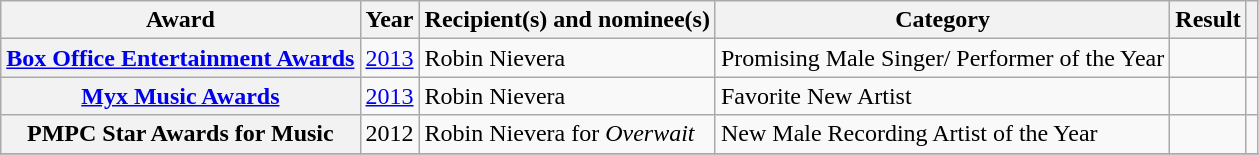<table class="wikitable sortable plainrowheaders">
<tr>
<th scope="col">Award</th>
<th scope="col">Year</th>
<th scope="col">Recipient(s) and nominee(s)</th>
<th scope="col">Category</th>
<th scope="col">Result</th>
<th scope="col" class="unsortable"></th>
</tr>
<tr>
<th scope="row"><a href='#'>Box Office Entertainment Awards</a></th>
<td><a href='#'>2013</a></td>
<td>Robin Nievera</td>
<td>Promising Male Singer/ Performer of the Year</td>
<td></td>
<td style="text-align:center;"></td>
</tr>
<tr>
<th scope="row"><a href='#'>Myx Music Awards</a></th>
<td><a href='#'>2013</a></td>
<td>Robin Nievera</td>
<td>Favorite New Artist</td>
<td></td>
<td style="text-align:center;"></td>
</tr>
<tr>
<th scope="row">PMPC Star Awards for Music</th>
<td>2012</td>
<td>Robin Nievera for <em>Overwait</em></td>
<td>New Male Recording Artist of the Year</td>
<td></td>
<td style="text-align:center;"></td>
</tr>
<tr>
</tr>
</table>
